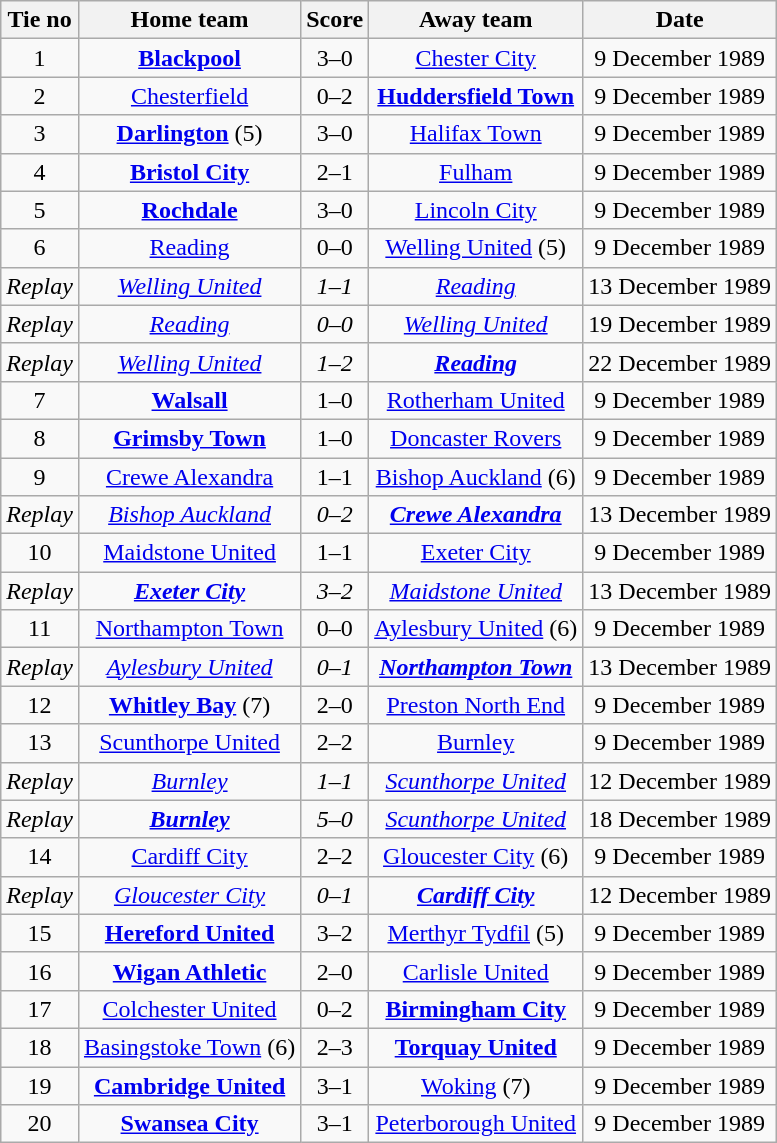<table class="wikitable" style="text-align: center">
<tr>
<th>Tie no</th>
<th>Home team</th>
<th>Score</th>
<th>Away team</th>
<th>Date</th>
</tr>
<tr>
<td>1</td>
<td><strong><a href='#'>Blackpool</a></strong></td>
<td>3–0</td>
<td><a href='#'>Chester City</a></td>
<td>9 December 1989</td>
</tr>
<tr>
<td>2</td>
<td><a href='#'>Chesterfield</a></td>
<td>0–2</td>
<td><strong><a href='#'>Huddersfield Town</a></strong></td>
<td>9 December 1989</td>
</tr>
<tr>
<td>3</td>
<td><strong><a href='#'>Darlington</a></strong> (5)</td>
<td>3–0</td>
<td><a href='#'>Halifax Town</a></td>
<td>9 December 1989</td>
</tr>
<tr>
<td>4</td>
<td><strong><a href='#'>Bristol City</a></strong></td>
<td>2–1</td>
<td><a href='#'>Fulham</a></td>
<td>9 December 1989</td>
</tr>
<tr>
<td>5</td>
<td><strong><a href='#'>Rochdale</a></strong></td>
<td>3–0</td>
<td><a href='#'>Lincoln City</a></td>
<td>9 December 1989</td>
</tr>
<tr>
<td>6</td>
<td><a href='#'>Reading</a></td>
<td>0–0</td>
<td><a href='#'>Welling United</a> (5)</td>
<td>9 December 1989</td>
</tr>
<tr>
<td><em>Replay</em></td>
<td><em><a href='#'>Welling United</a></em></td>
<td><em>1–1</em></td>
<td><em><a href='#'>Reading</a></em></td>
<td>13 December 1989</td>
</tr>
<tr>
<td><em>Replay</em></td>
<td><em><a href='#'>Reading</a></em></td>
<td><em>0–0</em></td>
<td><em><a href='#'>Welling United</a></em></td>
<td>19 December 1989</td>
</tr>
<tr>
<td><em>Replay</em></td>
<td><em><a href='#'>Welling United</a></em></td>
<td><em>1–2</em></td>
<td><strong><em><a href='#'>Reading</a></em></strong></td>
<td>22 December 1989</td>
</tr>
<tr>
<td>7</td>
<td><strong><a href='#'>Walsall</a></strong></td>
<td>1–0</td>
<td><a href='#'>Rotherham United</a></td>
<td>9 December 1989</td>
</tr>
<tr>
<td>8</td>
<td><strong><a href='#'>Grimsby Town</a></strong></td>
<td>1–0</td>
<td><a href='#'>Doncaster Rovers</a></td>
<td>9 December 1989</td>
</tr>
<tr>
<td>9</td>
<td><a href='#'>Crewe Alexandra</a></td>
<td>1–1</td>
<td><a href='#'>Bishop Auckland</a> (6)</td>
<td>9 December 1989</td>
</tr>
<tr>
<td><em>Replay</em></td>
<td><em><a href='#'>Bishop Auckland</a></em></td>
<td><em>0–2</em></td>
<td><strong><em><a href='#'>Crewe Alexandra</a></em></strong></td>
<td>13 December 1989</td>
</tr>
<tr>
<td>10</td>
<td><a href='#'>Maidstone United</a></td>
<td>1–1</td>
<td><a href='#'>Exeter City</a></td>
<td>9 December 1989</td>
</tr>
<tr>
<td><em>Replay</em></td>
<td><strong><em><a href='#'>Exeter City</a></em></strong></td>
<td><em>3–2</em></td>
<td><em><a href='#'>Maidstone United</a></em></td>
<td>13 December 1989</td>
</tr>
<tr>
<td>11</td>
<td><a href='#'>Northampton Town</a></td>
<td>0–0</td>
<td><a href='#'>Aylesbury United</a> (6)</td>
<td>9 December 1989</td>
</tr>
<tr>
<td><em>Replay</em></td>
<td><em><a href='#'>Aylesbury United</a></em></td>
<td><em>0–1</em></td>
<td><strong><em><a href='#'>Northampton Town</a></em></strong></td>
<td>13 December 1989</td>
</tr>
<tr>
<td>12</td>
<td><strong><a href='#'>Whitley Bay</a></strong> (7)</td>
<td>2–0</td>
<td><a href='#'>Preston North End</a></td>
<td>9 December 1989</td>
</tr>
<tr>
<td>13</td>
<td><a href='#'>Scunthorpe United</a></td>
<td>2–2</td>
<td><a href='#'>Burnley</a></td>
<td>9 December 1989</td>
</tr>
<tr>
<td><em>Replay</em></td>
<td><em><a href='#'>Burnley</a></em></td>
<td><em>1–1</em></td>
<td><em><a href='#'>Scunthorpe United</a></em></td>
<td>12 December 1989</td>
</tr>
<tr>
<td><em>Replay</em></td>
<td><strong><em><a href='#'>Burnley</a></em></strong></td>
<td><em>5–0</em></td>
<td><em><a href='#'>Scunthorpe United</a></em></td>
<td>18 December 1989</td>
</tr>
<tr>
<td>14</td>
<td><a href='#'>Cardiff City</a></td>
<td>2–2</td>
<td><a href='#'>Gloucester City</a> (6)</td>
<td>9 December 1989</td>
</tr>
<tr>
<td><em>Replay</em></td>
<td><em><a href='#'>Gloucester City</a></em></td>
<td><em>0–1</em></td>
<td><strong><em><a href='#'>Cardiff City</a></em></strong></td>
<td>12 December 1989</td>
</tr>
<tr>
<td>15</td>
<td><strong><a href='#'>Hereford United</a></strong></td>
<td>3–2</td>
<td><a href='#'>Merthyr Tydfil</a> (5)</td>
<td>9 December 1989</td>
</tr>
<tr>
<td>16</td>
<td><strong><a href='#'>Wigan Athletic</a></strong></td>
<td>2–0</td>
<td><a href='#'>Carlisle United</a></td>
<td>9 December 1989</td>
</tr>
<tr>
<td>17</td>
<td><a href='#'>Colchester United</a></td>
<td>0–2</td>
<td><strong><a href='#'>Birmingham City</a></strong></td>
<td>9 December 1989</td>
</tr>
<tr>
<td>18</td>
<td><a href='#'>Basingstoke Town</a> (6)</td>
<td>2–3</td>
<td><strong><a href='#'>Torquay United</a></strong></td>
<td>9 December 1989</td>
</tr>
<tr>
<td>19</td>
<td><strong><a href='#'>Cambridge United</a></strong></td>
<td>3–1</td>
<td><a href='#'>Woking</a> (7)</td>
<td>9 December 1989</td>
</tr>
<tr>
<td>20</td>
<td><strong><a href='#'>Swansea City</a></strong></td>
<td>3–1</td>
<td><a href='#'>Peterborough United</a></td>
<td>9 December 1989</td>
</tr>
</table>
